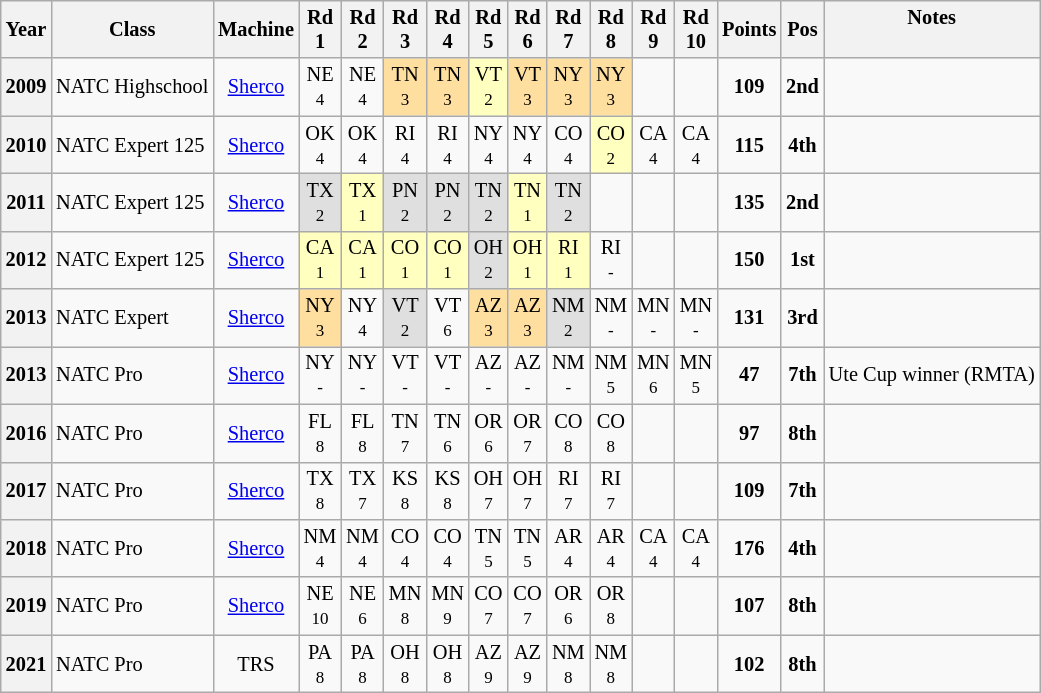<table class="wikitable" style="font-size: 85%; text-align:center">
<tr valign="top">
<th valign="middle">Year</th>
<th valign="middle">Class</th>
<th valign="middle">Machine</th>
<th>Rd<br>1</th>
<th>Rd<br>2</th>
<th>Rd<br>3</th>
<th>Rd<br>4</th>
<th>Rd<br>5</th>
<th>Rd<br>6</th>
<th>Rd<br>7</th>
<th>Rd<br>8</th>
<th>Rd<br>9</th>
<th>Rd<br>10</th>
<th valign="middle">Points</th>
<th valign="middle">Pos</th>
<th>Notes</th>
</tr>
<tr>
<th>2009</th>
<td align="left"> NATC Highschool</td>
<td><a href='#'>Sherco</a></td>
<td>NE<br><small>4</small></td>
<td>NE<br><small>4</small></td>
<td style="background:#ffdf9f;">TN<br><small>3</small></td>
<td style="background:#ffdf9f;">TN<br><small>3</small></td>
<td style="background:#ffffbf;">VT<br><small>2</small></td>
<td style="background:#ffdf9f;">VT<br><small>3</small></td>
<td style="background:#ffdf9f;">NY<br><small>3</small></td>
<td style="background:#ffdf9f;">NY<br><small>3</small></td>
<td></td>
<td></td>
<td><strong>109</strong></td>
<td><strong>2nd</strong></td>
<td></td>
</tr>
<tr>
<th>2010</th>
<td align="left"> NATC Expert 125</td>
<td><a href='#'>Sherco</a></td>
<td>OK<br><small>4</small></td>
<td>OK<br><small>4</small></td>
<td>RI<br><small>4</small></td>
<td>RI<br><small>4</small></td>
<td>NY<br><small>4</small></td>
<td>NY<br><small>4</small></td>
<td>CO<br><small>4</small></td>
<td style="background:#ffffbf;">CO<br><small>2</small></td>
<td>CA<br><small>4</small></td>
<td>CA<br><small>4</small></td>
<td><strong>115</strong></td>
<td><strong>4th</strong></td>
<td></td>
</tr>
<tr>
<th>2011</th>
<td align="left"> NATC Expert 125</td>
<td><a href='#'>Sherco</a></td>
<td style="background:#dfdfdf;">TX<br><small>2</small></td>
<td style="background:#ffffbf;">TX<br><small>1</small></td>
<td style="background:#dfdfdf;">PN<br><small>2</small></td>
<td style="background:#dfdfdf;">PN<br><small>2</small></td>
<td style="background:#dfdfdf;">TN<br><small>2</small></td>
<td style="background:#ffffbf;">TN<br><small>1</small></td>
<td style="background:#dfdfdf;">TN<br><small>2</small></td>
<td></td>
<td></td>
<td></td>
<td><strong>135</strong></td>
<td><strong>2nd</strong></td>
<td></td>
</tr>
<tr>
<th>2012</th>
<td align="left"> NATC Expert 125</td>
<td><a href='#'>Sherco</a></td>
<td style="background:#ffffbf;">CA<br><small>1</small></td>
<td style="background:#ffffbf;">CA<br><small>1</small></td>
<td style="background:#ffffbf;">CO<br><small>1</small></td>
<td style="background:#ffffbf;">CO<br><small>1</small></td>
<td style="background:#dfdfdf;">OH<br><small>2</small></td>
<td style="background:#ffffbf;">OH<br><small>1</small></td>
<td style="background:#ffffbf;">RI<br><small>1</small></td>
<td>RI<br><small>-</small></td>
<td></td>
<td></td>
<td><strong>150</strong></td>
<td><strong>1st</strong></td>
<td></td>
</tr>
<tr>
<th>2013</th>
<td align="left"> NATC Expert</td>
<td><a href='#'>Sherco</a></td>
<td style="background:#ffdf9f;">NY<br><small>3</small></td>
<td>NY<br><small>4</small></td>
<td style="background:#dfdfdf;">VT<br><small>2</small></td>
<td>VT<br><small>6</small></td>
<td style="background:#ffdf9f;">AZ<br><small>3</small></td>
<td style="background:#ffdf9f;">AZ<br><small>3</small></td>
<td style="background:#dfdfdf;">NM<br><small>2</small></td>
<td>NM<br><small>-</small></td>
<td>MN<br><small>-</small></td>
<td>MN<br><small>-</small></td>
<td><strong>131</strong></td>
<td><strong>3rd</strong></td>
<td></td>
</tr>
<tr>
<th>2013</th>
<td align="left"> NATC Pro</td>
<td><a href='#'>Sherco</a></td>
<td>NY<br><small>-</small></td>
<td>NY<br><small>-</small></td>
<td>VT<br><small>-</small></td>
<td>VT<br><small>-</small></td>
<td>AZ<br><small>-</small></td>
<td>AZ<br><small>-</small></td>
<td>NM<br><small>-</small></td>
<td>NM<br><small>5</small></td>
<td>MN<br><small>6</small></td>
<td>MN<br><small>5</small></td>
<td><strong>47</strong></td>
<td><strong>7th</strong></td>
<td>Ute Cup winner (RMTA)</td>
</tr>
<tr>
<th>2016</th>
<td align="left"> NATC Pro</td>
<td><a href='#'>Sherco</a></td>
<td>FL<br><small>8</small></td>
<td>FL<br><small>8</small></td>
<td>TN<br><small>7</small></td>
<td>TN<br><small>6</small></td>
<td>OR<br><small>6</small></td>
<td>OR<br><small>7</small></td>
<td>CO<br><small>8</small></td>
<td>CO<br><small>8</small></td>
<td></td>
<td></td>
<td><strong>97</strong></td>
<td><strong>8th</strong></td>
<td></td>
</tr>
<tr>
<th>2017</th>
<td align="left"> NATC Pro</td>
<td><a href='#'>Sherco</a></td>
<td>TX<br><small>8</small></td>
<td>TX<br><small>7</small></td>
<td>KS<br><small>8</small></td>
<td>KS<br><small>8</small></td>
<td>OH<br><small>7</small></td>
<td>OH<br><small>7</small></td>
<td>RI<br><small>7</small></td>
<td>RI<br><small>7</small></td>
<td></td>
<td></td>
<td><strong>109</strong></td>
<td><strong>7th</strong></td>
<td></td>
</tr>
<tr>
<th>2018</th>
<td align="left"> NATC Pro</td>
<td><a href='#'>Sherco</a></td>
<td>NM<br><small>4</small></td>
<td>NM<br><small>4</small></td>
<td>CO<br><small>4</small></td>
<td>CO<br><small>4</small></td>
<td>TN<br><small>5</small></td>
<td>TN<br><small>5</small></td>
<td>AR<br><small>4</small></td>
<td>AR<br><small>4</small></td>
<td>CA<br><small>4</small></td>
<td>CA<br><small>4</small></td>
<td><strong>176</strong></td>
<td><strong>4th</strong></td>
<td></td>
</tr>
<tr>
<th>2019</th>
<td align="left"> NATC Pro</td>
<td><a href='#'>Sherco</a></td>
<td>NE<br><small>10</small></td>
<td>NE<br><small>6</small></td>
<td>MN<br><small>8</small></td>
<td>MN<br><small>9</small></td>
<td>CO<br><small>7</small></td>
<td>CO<br><small>7</small></td>
<td>OR<br><small>6</small></td>
<td>OR<br><small>8</small></td>
<td></td>
<td></td>
<td><strong>107</strong></td>
<td><strong>8th</strong></td>
<td></td>
</tr>
<tr>
<th>2021</th>
<td align="left"> NATC Pro</td>
<td>TRS</td>
<td>PA<br><small>8</small></td>
<td>PA<br><small>8</small></td>
<td>OH<br><small>8</small></td>
<td>OH<br><small>8</small></td>
<td>AZ<br><small>9</small></td>
<td>AZ<br><small>9</small></td>
<td>NM<br><small>8</small></td>
<td>NM<br><small>8</small></td>
<td></td>
<td></td>
<td><strong>102</strong></td>
<td><strong>8th</strong></td>
<td></td>
</tr>
</table>
